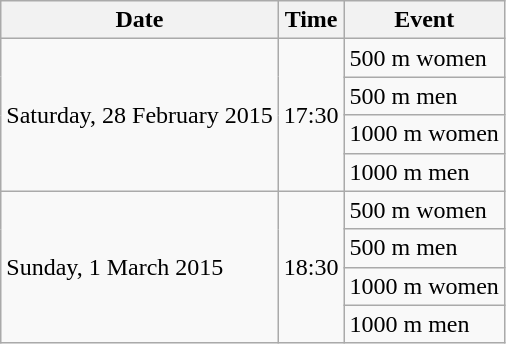<table class="wikitable" border="1">
<tr>
<th>Date</th>
<th>Time</th>
<th>Event</th>
</tr>
<tr>
<td rowspan=4>Saturday, 28 February 2015</td>
<td rowspan=4>17:30</td>
<td>500 m women</td>
</tr>
<tr>
<td>500 m men</td>
</tr>
<tr>
<td>1000 m women</td>
</tr>
<tr>
<td>1000 m men</td>
</tr>
<tr>
<td rowspan=4>Sunday, 1 March 2015</td>
<td rowspan=4>18:30</td>
<td>500 m women</td>
</tr>
<tr>
<td>500 m men</td>
</tr>
<tr>
<td>1000 m women</td>
</tr>
<tr>
<td>1000 m men</td>
</tr>
</table>
